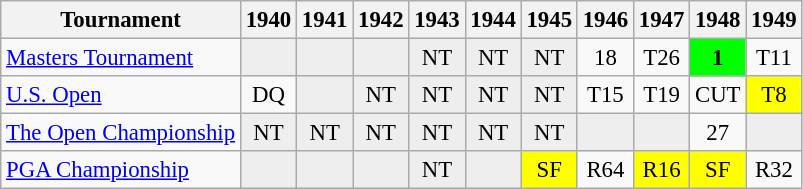<table class="wikitable" style="font-size:95%;text-align:center;">
<tr>
<th>Tournament</th>
<th>1940</th>
<th>1941</th>
<th>1942</th>
<th>1943</th>
<th>1944</th>
<th>1945</th>
<th>1946</th>
<th>1947</th>
<th>1948</th>
<th>1949</th>
</tr>
<tr>
<td align=left><a href='#'>Masters Tournament</a></td>
<td style="background:#eeeeee;"></td>
<td style="background:#eeeeee;"></td>
<td style="background:#eeeeee;"></td>
<td style="background:#eeeeee;">NT</td>
<td style="background:#eeeeee;">NT</td>
<td style="background:#eeeeee;">NT</td>
<td>18</td>
<td>T26</td>
<td style="background:lime;"><strong>1</strong></td>
<td>T11</td>
</tr>
<tr>
<td align=left><a href='#'>U.S. Open</a></td>
<td>DQ</td>
<td style="background:#eeeeee;"></td>
<td style="background:#eeeeee;">NT</td>
<td style="background:#eeeeee;">NT</td>
<td style="background:#eeeeee;">NT</td>
<td style="background:#eeeeee;">NT</td>
<td>T15</td>
<td>T19</td>
<td>CUT</td>
<td style="background:yellow;">T8</td>
</tr>
<tr>
<td align=left><a href='#'>The Open Championship</a></td>
<td style="background:#eeeeee;">NT</td>
<td style="background:#eeeeee;">NT</td>
<td style="background:#eeeeee;">NT</td>
<td style="background:#eeeeee;">NT</td>
<td style="background:#eeeeee;">NT</td>
<td style="background:#eeeeee;">NT</td>
<td style="background:#eeeeee;"></td>
<td style="background:#eeeeee;"></td>
<td>27</td>
<td style="background:#eeeeee;"></td>
</tr>
<tr>
<td align=left><a href='#'>PGA Championship</a></td>
<td style="background:#eeeeee;"></td>
<td style="background:#eeeeee;"></td>
<td style="background:#eeeeee;"></td>
<td style="background:#eeeeee;">NT</td>
<td style="background:#eeeeee;"></td>
<td style="background:yellow;">SF</td>
<td>R64</td>
<td style="background:yellow;">R16</td>
<td style="background:yellow;">SF</td>
<td>R32</td>
</tr>
</table>
